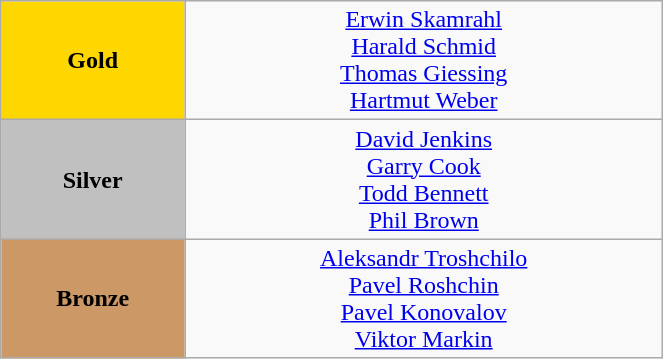<table class="wikitable" style="text-align:center; " width="35%">
<tr>
<td bgcolor="gold"><strong>Gold</strong></td>
<td><a href='#'>Erwin Skamrahl</a><br><a href='#'>Harald Schmid</a><br><a href='#'>Thomas Giessing</a><br><a href='#'>Hartmut Weber</a><br><small><em></em></small></td>
</tr>
<tr>
<td bgcolor="silver"><strong>Silver</strong></td>
<td><a href='#'>David Jenkins</a><br><a href='#'>Garry Cook</a><br><a href='#'>Todd Bennett</a><br><a href='#'>Phil Brown</a><br><small><em></em></small></td>
</tr>
<tr>
<td bgcolor="CC9966"><strong>Bronze</strong></td>
<td><a href='#'>Aleksandr Troshchilo</a><br><a href='#'>Pavel Roshchin</a><br><a href='#'>Pavel Konovalov</a><br><a href='#'>Viktor Markin</a><br><small><em></em></small></td>
</tr>
</table>
